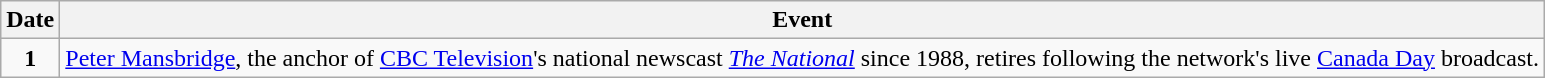<table class="wikitable">
<tr>
<th>Date</th>
<th>Event</th>
</tr>
<tr>
<td style="text-align:center;"><strong>1</strong></td>
<td><a href='#'>Peter Mansbridge</a>, the anchor of <a href='#'>CBC Television</a>'s national newscast <em><a href='#'>The National</a></em> since 1988, retires following the network's live <a href='#'>Canada Day</a> broadcast.</td>
</tr>
</table>
